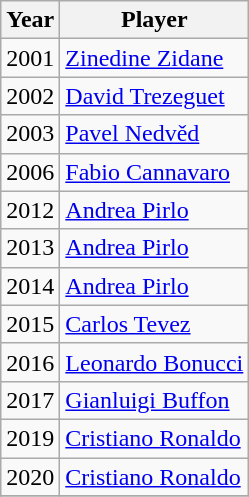<table class="wikitable">
<tr>
<th>Year</th>
<th>Player</th>
</tr>
<tr>
<td>2001</td>
<td> <a href='#'>Zinedine Zidane</a></td>
</tr>
<tr>
<td>2002</td>
<td> <a href='#'>David Trezeguet</a></td>
</tr>
<tr>
<td>2003</td>
<td> <a href='#'>Pavel Nedvěd</a></td>
</tr>
<tr>
<td>2006</td>
<td> <a href='#'>Fabio Cannavaro</a></td>
</tr>
<tr>
<td>2012</td>
<td> <a href='#'>Andrea Pirlo</a></td>
</tr>
<tr>
<td>2013</td>
<td> <a href='#'>Andrea Pirlo</a></td>
</tr>
<tr>
<td>2014</td>
<td> <a href='#'>Andrea Pirlo</a></td>
</tr>
<tr>
<td>2015</td>
<td> <a href='#'>Carlos Tevez</a></td>
</tr>
<tr>
<td>2016</td>
<td> <a href='#'>Leonardo Bonucci</a></td>
</tr>
<tr>
<td>2017</td>
<td> <a href='#'>Gianluigi Buffon</a></td>
</tr>
<tr>
<td>2019</td>
<td> <a href='#'>Cristiano Ronaldo</a></td>
</tr>
<tr>
<td>2020</td>
<td> <a href='#'>Cristiano Ronaldo</a></td>
</tr>
<tr>
</tr>
</table>
